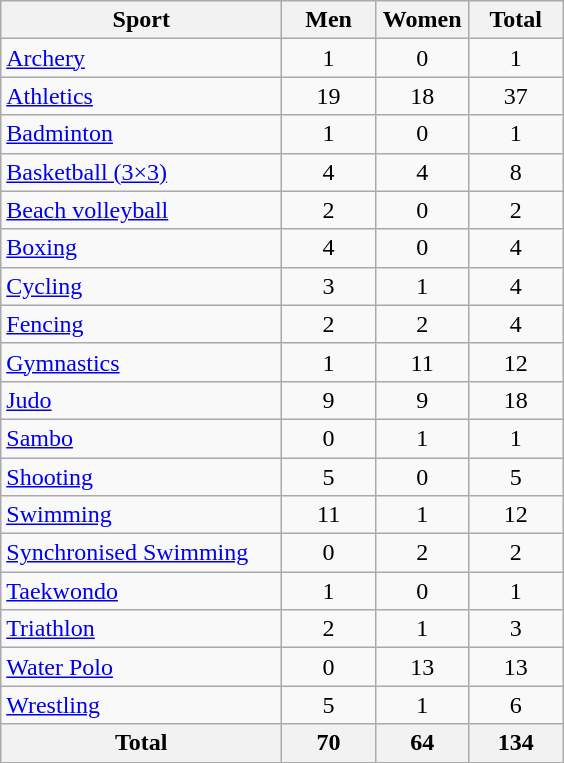<table class="wikitable sortable" style="text-align:center;">
<tr>
<th width=180>Sport</th>
<th width=55>Men</th>
<th width=55>Women</th>
<th width=55>Total</th>
</tr>
<tr>
<td align=left><a href='#'>Archery</a></td>
<td>1</td>
<td>0</td>
<td>1</td>
</tr>
<tr>
<td align=left><a href='#'>Athletics</a></td>
<td>19</td>
<td>18</td>
<td>37</td>
</tr>
<tr>
<td align=left><a href='#'>Badminton</a></td>
<td>1</td>
<td>0</td>
<td>1</td>
</tr>
<tr>
<td align=left><a href='#'>Basketball (3×3)</a></td>
<td>4</td>
<td>4</td>
<td>8</td>
</tr>
<tr>
<td align=left><a href='#'>Beach volleyball</a></td>
<td>2</td>
<td>0</td>
<td>2</td>
</tr>
<tr>
<td align=left><a href='#'>Boxing</a></td>
<td>4</td>
<td>0</td>
<td>4</td>
</tr>
<tr>
<td align=left><a href='#'>Cycling</a></td>
<td>3</td>
<td>1</td>
<td>4</td>
</tr>
<tr>
<td align=left><a href='#'>Fencing</a></td>
<td>2</td>
<td>2</td>
<td>4</td>
</tr>
<tr>
<td align=left><a href='#'>Gymnastics</a></td>
<td>1</td>
<td>11</td>
<td>12</td>
</tr>
<tr>
<td align=left><a href='#'>Judo</a></td>
<td>9</td>
<td>9</td>
<td>18</td>
</tr>
<tr>
<td align=left><a href='#'>Sambo</a></td>
<td>0</td>
<td>1</td>
<td>1</td>
</tr>
<tr>
<td align=left><a href='#'>Shooting</a></td>
<td>5</td>
<td>0</td>
<td>5</td>
</tr>
<tr>
<td align=left><a href='#'>Swimming</a></td>
<td>11</td>
<td>1</td>
<td>12</td>
</tr>
<tr>
<td align=left><a href='#'>Synchronised Swimming</a></td>
<td>0</td>
<td>2</td>
<td>2</td>
</tr>
<tr>
<td align=left><a href='#'>Taekwondo</a></td>
<td>1</td>
<td>0</td>
<td>1</td>
</tr>
<tr>
<td align=left><a href='#'>Triathlon</a></td>
<td>2</td>
<td>1</td>
<td>3</td>
</tr>
<tr>
<td align=left><a href='#'>Water Polo</a></td>
<td>0</td>
<td>13</td>
<td>13</td>
</tr>
<tr>
<td align=left><a href='#'>Wrestling</a></td>
<td>5</td>
<td>1</td>
<td>6</td>
</tr>
<tr>
<th>Total</th>
<th>70</th>
<th>64</th>
<th>134</th>
</tr>
</table>
